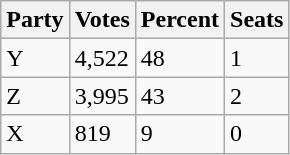<table class="wikitable" style="margin-left:1em; border-collapse:collapse;" align="center">
<tr>
<th>Party</th>
<th>Votes</th>
<th>Percent</th>
<th>Seats</th>
</tr>
<tr>
<td>Y</td>
<td>4,522</td>
<td>48</td>
<td>1</td>
</tr>
<tr>
<td>Z</td>
<td>3,995</td>
<td>43</td>
<td>2</td>
</tr>
<tr>
<td>X</td>
<td>819</td>
<td>9</td>
<td>0</td>
</tr>
</table>
